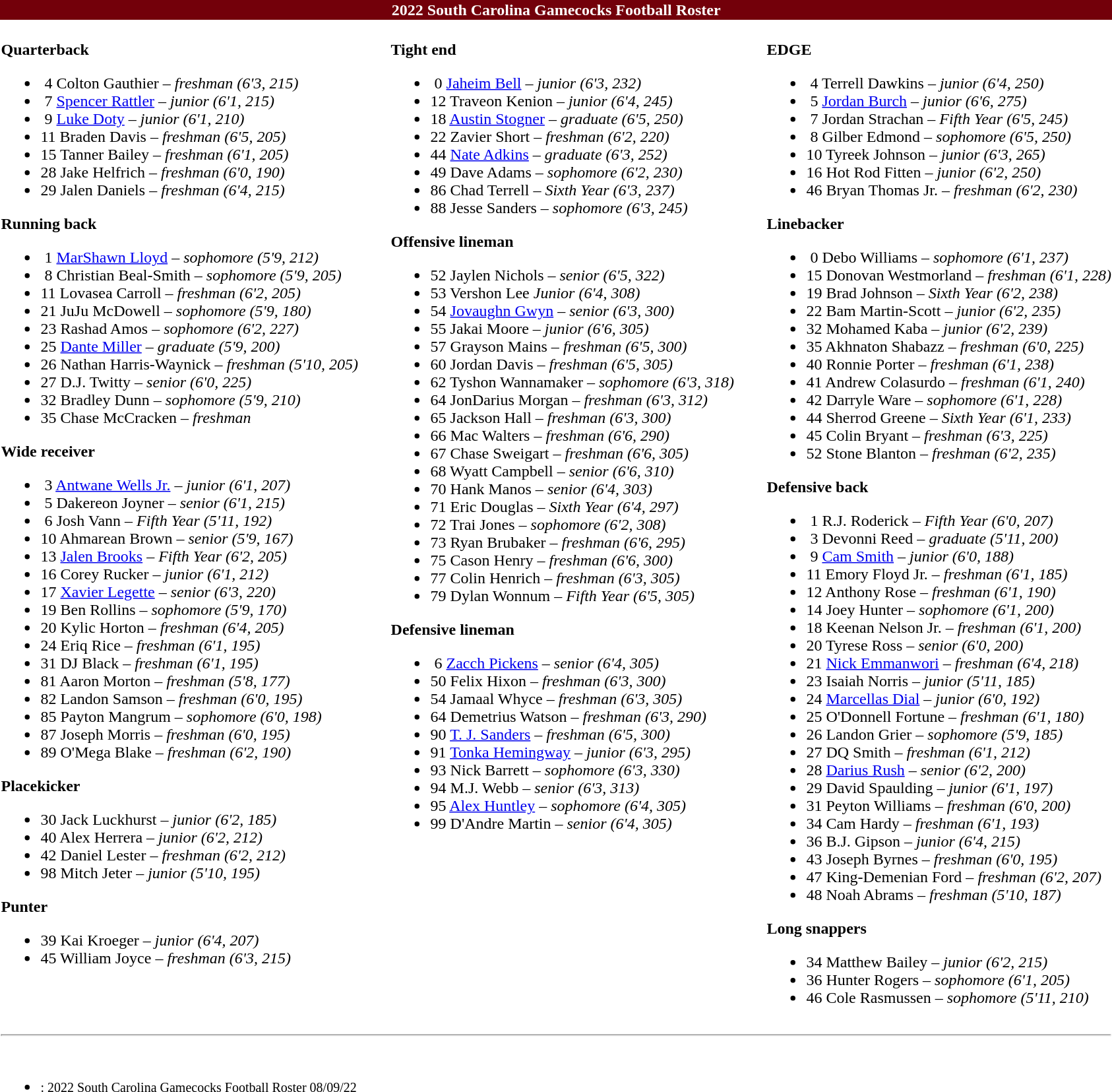<table class="to colors" style="text-align: left;">
<tr>
<td colspan=11 style="color:#FFFFFF;background:#73000a; text-align: center"><strong>2022 South Carolina Gamecocks Football Roster</strong></td>
</tr>
<tr>
<td valign="top"><br><strong>Quarterback</strong><ul><li> 4  Colton Gauthier – <em> freshman (6'3, 215)</em> </li><li> 7  <a href='#'>Spencer Rattler</a> – <em> junior (6'1, 215)</em>  </li><li> 9  <a href='#'>Luke Doty</a> – <em>junior (6'1, 210)</em></li><li>11  Braden Davis – <em>freshman (6'5, 205)</em> </li><li>15  Tanner Bailey – <em>freshman (6'1, 205)</em> </li><li>28  Jake Helfrich – <em> freshman (6'0, 190)</em> </li><li>29  Jalen Daniels – <em>freshman (6'4, 215)</em>  </li></ul><strong>Running back</strong><ul><li> 1   <a href='#'>MarShawn Lloyd</a> – <em> sophomore  (5'9, 212)</em>  </li><li> 8   Christian Beal-Smith – <em> sophomore  (5'9, 205)</em></li><li>11  Lovasea Carroll – <em> freshman (6'2, 205)</em> </li><li>21  JuJu McDowell – <em>sophomore (5'9, 180)</em> </li><li>23  Rashad Amos – <em> sophomore (6'2, 227)</em> </li><li>25  <a href='#'>Dante Miller</a> – <em>graduate (5'9, 200)</em> </li><li>26 Nathan Harris-Waynick – <em> freshman (5'10, 205)</em> </li><li>27  D.J. Twitty – <em> senior (6'0, 225)</em>  </li><li>32  Bradley Dunn – <em> sophomore (5'9, 210)</em>  </li><li>35  Chase McCracken – <em>freshman</em> </li></ul><strong>Wide receiver</strong><ul><li> 3  <a href='#'>Antwane Wells Jr.</a> – <em>junior (6'1, 207)</em></li><li> 5  Dakereon Joyner – <em> senior (6'1, 215)</em>  </li><li> 6  Josh Vann   – <em>Fifth Year (5'11, 192)</em> </li><li>10  Ahmarean Brown – <em>senior (5'9, 167)</em>  </li><li>13  <a href='#'>Jalen Brooks</a> – <em> Fifth Year (6'2, 205)</em> </li><li>16  Corey Rucker – <em>junior (6'1, 212)</em> </li><li>17  <a href='#'>Xavier Legette</a> – <em>senior (6'3, 220)</em> </li><li>19  Ben Rollins – <em> sophomore (5'9, 170)</em>  </li><li>20  Kylic Horton – <em>freshman (6'4, 205)</em> </li><li>24  Eriq Rice – <em> freshman (6'1, 195)</em>  </li><li>31  DJ Black – <em>freshman (6'1, 195)</em>  </li><li>81  Aaron Morton – <em> freshman (5'8, 177)</em>  </li><li>82  Landon Samson  – <em>freshman (6'0, 195)</em> </li><li>85  Payton Mangrum – <em> sophomore (6'0, 198)</em> </li><li>87  Joseph Morris – <em> freshman (6'0, 195)</em> </li><li>89  O'Mega Blake – <em> freshman (6'2, 190)</em> </li></ul><strong>Placekicker</strong><ul><li>30  Jack Luckhurst – <em> junior (6'2, 185)</em>  </li><li>40  Alex Herrera – <em> junior (6'2, 212)</em>  </li><li>42  Daniel Lester – <em>freshman (6'2, 212)</em> </li><li>98  Mitch Jeter – <em>junior (5'10, 195)</em> </li></ul><strong>Punter</strong><ul><li>39  Kai Kroeger – <em>junior (6'4, 207)</em> </li><li>45  William Joyce – <em> freshman (6'3, 215)</em> </li></ul></td>
<td width="25"> </td>
<td valign="top"><br><strong>Tight end</strong><ul><li> 0  <a href='#'>Jaheim Bell</a> – <em>junior (6'3, 232)</em> </li><li>12  Traveon Kenion – <em> junior (6'4, 245)</em> </li><li>18  <a href='#'>Austin Stogner</a> – <em>graduate (6'5, 250)</em> </li><li>22  Zavier Short – <em>freshman (6'2, 220)</em> </li><li>44  <a href='#'>Nate Adkins</a> – <em>graduate (6'3, 252)</em>  </li><li>49  Dave Adams – <em> sophomore  (6'2, 230)</em> </li><li>86  Chad Terrell – <em>Sixth Year  (6'3, 237)</em> </li><li>88  Jesse Sanders – <em> sophomore (6'3, 245)</em> </li></ul><strong>Offensive lineman</strong><ul><li>52  Jaylen Nichols – <em>senior (6'5, 322)</em> </li><li>53  Vershon Lee <em> Junior (6'4, 308)</em> </li><li>54  <a href='#'>Jovaughn Gwyn</a> – <em> senior (6'3, 300)</em> </li><li>55  Jakai Moore – <em> junior (6'6, 305)</em> </li><li>57  Grayson Mains – <em>freshman (6'5, 300)</em> </li><li>60  Jordan Davis  – <em> freshman (6'5, 305)</em> </li><li>62  Tyshon Wannamaker – <em> sophomore (6'3, 318)</em> </li><li>64  JonDarius Morgan – <em> freshman (6'3, 312)</em>  </li><li>65  Jackson Hall – <em>freshman (6'3, 300)</em> </li><li>66  Mac Walters – <em>freshman (6'6, 290)</em></li><li>67  Chase Sweigart – <em>freshman (6'6, 305)</em></li><li>68  Wyatt Campbell – <em> senior (6'6, 310)</em> </li><li>70  Hank Manos – <em> senior (6'4, 303)</em> </li><li>71  Eric Douglas – <em>Sixth Year (6'4, 297)</em> </li><li>72  Trai Jones – <em> sophomore (6'2, 308)</em> </li><li>73  Ryan Brubaker – <em>freshman (6'6, 295)</em> </li><li>75  Cason Henry – <em>freshman (6'6, 300)</em> </li><li>77  Colin Henrich – <em> freshman (6'3, 305)</em> </li><li>79  Dylan Wonnum – <em> Fifth Year (6'5, 305)</em> </li></ul><strong>Defensive lineman</strong><ul><li> 6  <a href='#'>Zacch Pickens</a> – <em>senior (6'4, 305)</em></li><li>50  Felix Hixon – <em>freshman (6'3, 300)</em> </li><li>54  Jamaal Whyce  – <em>freshman (6'3, 305)</em> </li><li>64  Demetrius Watson  – <em>freshman (6'3, 290)</em>  </li><li>90  <a href='#'>T. J. Sanders</a> – <em> freshman (6'5, 300)</em> </li><li>91  <a href='#'>Tonka Hemingway</a> – <em>junior (6'3, 295)</em> </li><li>93  Nick Barrett – <em>sophomore (6'3, 330)</em> </li><li>94  M.J. Webb – <em> senior (6'3, 313)</em> </li><li>95  <a href='#'>Alex Huntley</a> – <em> sophomore (6'4, 305)</em> </li><li>99  D'Andre Martin – <em>senior (6'4, 305)</em> </li></ul></td>
<td width="25"> </td>
<td valign="top"><br><strong>EDGE</strong><ul><li> 4  Terrell Dawkins – <em> junior (6'4, 250)</em> </li><li> 5  <a href='#'>Jordan Burch</a> – <em>junior (6'6, 275)</em>  </li><li> 7  Jordan Strachan – <em>Fifth Year (6'5, 245)</em> </li><li> 8  Gilber Edmond – <em> sophomore (6'5, 250)</em> </li><li>10 Tyreek Johnson – <em> junior (6'3, 265)</em> </li><li>16  Hot Rod Fitten – <em> junior (6'2, 250)</em>  </li><li>46  Bryan Thomas Jr. – <em>freshman (6'2, 230)</em> </li></ul><strong>Linebacker</strong><ul><li> 0  Debo Williams – <em> sophomore (6'1, 237)</em> </li><li>15  Donovan Westmorland – <em>freshman (6'1, 228)</em>  </li><li>19  Brad Johnson – <em>Sixth Year (6'2, 238)</em> </li><li>22  Bam Martin-Scott – <em> junior (6'2, 235)</em> </li><li>32  Mohamed Kaba – <em>junior (6'2, 239)</em> </li><li>35  Akhnaton Shabazz – <em>freshman (6'0, 225)</em> </li><li>40  Ronnie Porter – <em> freshman (6'1, 238)</em>   </li><li>41  Andrew Colasurdo – <em> freshman (6'1, 240)</em> </li><li>42  Darryle Ware – <em> sophomore (6'1, 228)</em>  </li><li>44  Sherrod Greene – <em>Sixth Year (6'1, 233)</em> </li><li>45  Colin Bryant – <em> freshman  (6'3, 225)</em> </li><li>52  Stone Blanton – <em>freshman  (6'2, 235)</em> </li></ul><strong>Defensive back</strong><ul><li> 1  R.J. Roderick – <em> Fifth Year (6'0, 207)</em> </li><li> 3  Devonni Reed – <em>graduate (5'11, 200)</em> </li><li> 9  <a href='#'>Cam Smith</a> – <em> junior (6'0, 188)</em> </li><li>11  Emory Floyd Jr. – <em>freshman (6'1, 185)</em> </li><li>12  Anthony Rose – <em>freshman (6'1, 190)</em> </li><li>14  Joey Hunter – <em> sophomore (6'1, 200)</em> </li><li>18  Keenan Nelson Jr. – <em>freshman (6'1, 200)</em> </li><li>20  Tyrese Ross – <em> senior (6'0, 200)</em> </li><li>21  <a href='#'>Nick Emmanwori</a> – <em>freshman (6'4, 218)</em> </li><li>23  Isaiah Norris – <em> junior (5'11, 185)</em> </li><li>24  <a href='#'>Marcellas Dial</a> – <em> junior (6'0, 192)</em> </li><li>25  O'Donnell Fortune – <em> freshman (6'1, 180)</em> </li><li>26  Landon Grier – <em> sophomore (5'9, 185)</em> </li><li>27  DQ Smith – <em>freshman (6'1, 212)</em>  </li><li>28  <a href='#'>Darius Rush</a> – <em> senior (6'2, 200)</em> </li><li>29  David Spaulding – <em> junior (6'1, 197)</em> </li><li>31  Peyton Williams – <em>freshman (6'0, 200)</em> </li><li>34  Cam Hardy – <em> freshman (6'1, 193)</em> </li><li>36  B.J. Gipson – <em> junior (6'4, 215)</em> </li><li>43  Joseph Byrnes – <em> freshman (6'0, 195)</em> </li><li>47  King-Demenian Ford – <em> freshman (6'2, 207)</em> </li><li>48  Noah Abrams – <em> freshman (5'10, 187)</em> </li></ul><strong>Long snappers</strong><ul><li>34  Matthew Bailey – <em> junior (6'2, 215)</em> </li><li>36  Hunter Rogers – <em> sophomore (6'1, 205)</em>  </li><li>46  Cole Rasmussen – <em> sophomore (5'11, 210)</em> </li></ul></td>
</tr>
<tr>
<td colspan="7"><hr><br><ul><li><small> : 2022 South Carolina Gamecocks Football Roster 08/09/22</small></li></ul></td>
</tr>
</table>
